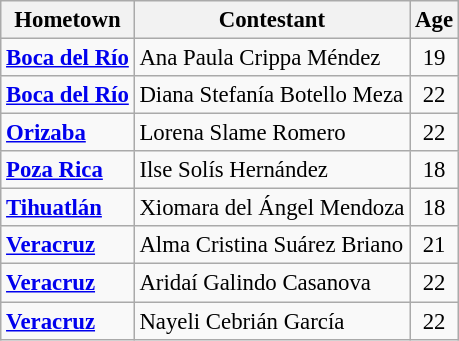<table class="wikitable sortable" style="font-size: 95%;">
<tr>
<th>Hometown</th>
<th>Contestant</th>
<th>Age</th>
</tr>
<tr>
<td><strong><a href='#'>Boca del Río</a></strong></td>
<td>Ana Paula Crippa Méndez</td>
<td align="center">19</td>
</tr>
<tr>
<td><strong><a href='#'>Boca del Río</a></strong></td>
<td>Diana Stefanía Botello Meza</td>
<td align="center">22</td>
</tr>
<tr>
<td><strong><a href='#'>Orizaba</a></strong></td>
<td>Lorena Slame Romero</td>
<td align="center">22</td>
</tr>
<tr>
<td><strong><a href='#'>Poza Rica</a></strong></td>
<td>Ilse Solís Hernández</td>
<td align="center">18</td>
</tr>
<tr>
<td><strong><a href='#'>Tihuatlán</a></strong></td>
<td>Xiomara del Ángel Mendoza</td>
<td align="center">18</td>
</tr>
<tr>
<td><strong><a href='#'>Veracruz</a></strong></td>
<td>Alma Cristina Suárez Briano</td>
<td align="center">21</td>
</tr>
<tr>
<td><strong><a href='#'>Veracruz</a></strong></td>
<td>Aridaí Galindo Casanova</td>
<td align="center">22</td>
</tr>
<tr>
<td><strong><a href='#'>Veracruz</a></strong></td>
<td>Nayeli Cebrián García</td>
<td align="center">22</td>
</tr>
</table>
